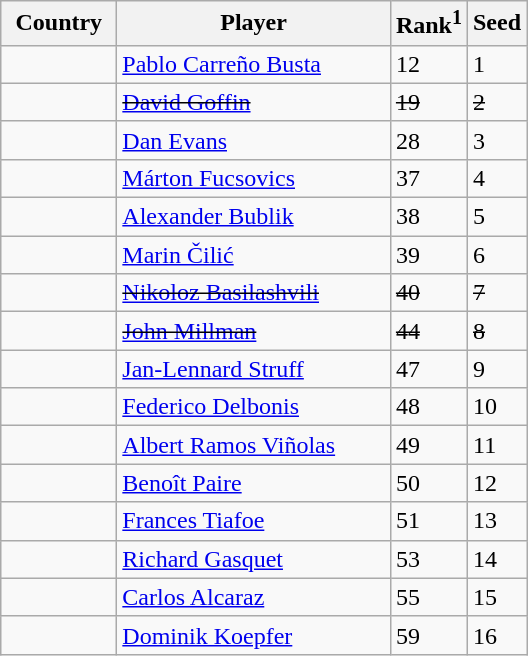<table class="sortable wikitable">
<tr>
<th width="70">Country</th>
<th width="175">Player</th>
<th>Rank<sup>1</sup></th>
<th>Seed</th>
</tr>
<tr>
<td></td>
<td><a href='#'>Pablo Carreño Busta</a></td>
<td>12</td>
<td>1</td>
</tr>
<tr>
<td><s></s></td>
<td><s><a href='#'>David Goffin</a></s></td>
<td><s>19</s></td>
<td><s>2</s></td>
</tr>
<tr>
<td></td>
<td><a href='#'>Dan Evans</a></td>
<td>28</td>
<td>3</td>
</tr>
<tr>
<td></td>
<td><a href='#'>Márton Fucsovics</a></td>
<td>37</td>
<td>4</td>
</tr>
<tr>
<td></td>
<td><a href='#'>Alexander Bublik</a></td>
<td>38</td>
<td>5</td>
</tr>
<tr>
<td></td>
<td><a href='#'>Marin Čilić</a></td>
<td>39</td>
<td>6</td>
</tr>
<tr>
<td><s></s></td>
<td><s><a href='#'>Nikoloz Basilashvili</a></s></td>
<td><s>40</s></td>
<td><s>7</s></td>
</tr>
<tr>
<td><s></s></td>
<td><s><a href='#'>John Millman</a></s></td>
<td><s>44</s></td>
<td><s>8</s></td>
</tr>
<tr>
<td></td>
<td><a href='#'>Jan-Lennard Struff</a></td>
<td>47</td>
<td>9</td>
</tr>
<tr>
<td></td>
<td><a href='#'>Federico Delbonis</a></td>
<td>48</td>
<td>10</td>
</tr>
<tr>
<td></td>
<td><a href='#'>Albert Ramos Viñolas</a></td>
<td>49</td>
<td>11</td>
</tr>
<tr>
<td></td>
<td><a href='#'>Benoît Paire</a></td>
<td>50</td>
<td>12</td>
</tr>
<tr>
<td></td>
<td><a href='#'>Frances Tiafoe</a></td>
<td>51</td>
<td>13</td>
</tr>
<tr>
<td></td>
<td><a href='#'>Richard Gasquet</a></td>
<td>53</td>
<td>14</td>
</tr>
<tr>
<td></td>
<td><a href='#'>Carlos Alcaraz</a></td>
<td>55</td>
<td>15</td>
</tr>
<tr>
<td></td>
<td><a href='#'>Dominik Koepfer</a></td>
<td>59</td>
<td>16</td>
</tr>
</table>
